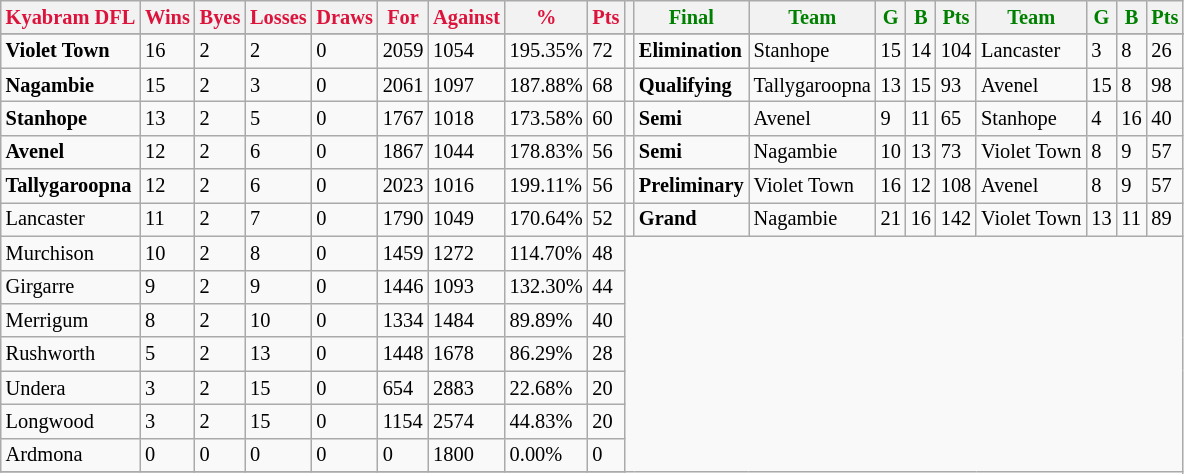<table style="font-size: 85%; text-align: left;" class="wikitable">
<tr>
<th style="color:crimson">Kyabram DFL</th>
<th style="color:crimson">Wins</th>
<th style="color:crimson">Byes</th>
<th style="color:crimson">Losses</th>
<th style="color:crimson">Draws</th>
<th style="color:crimson">For</th>
<th style="color:crimson">Against</th>
<th style="color:crimson">%</th>
<th style="color:crimson">Pts</th>
<th></th>
<th style="color:green">Final</th>
<th style="color:green">Team</th>
<th style="color:green">G</th>
<th style="color:green">B</th>
<th style="color:green">Pts</th>
<th style="color:green">Team</th>
<th style="color:green">G</th>
<th style="color:green">B</th>
<th style="color:green">Pts</th>
</tr>
<tr>
</tr>
<tr>
</tr>
<tr>
<td><strong> Violet Town </strong></td>
<td>16</td>
<td>2</td>
<td>2</td>
<td>0</td>
<td>2059</td>
<td>1054</td>
<td>195.35%</td>
<td>72</td>
<td></td>
<td><strong>Elimination</strong></td>
<td>Stanhope</td>
<td>15</td>
<td>14</td>
<td>104</td>
<td>Lancaster</td>
<td>3</td>
<td>8</td>
<td>26</td>
</tr>
<tr>
<td><strong> Nagambie </strong></td>
<td>15</td>
<td>2</td>
<td>3</td>
<td>0</td>
<td>2061</td>
<td>1097</td>
<td>187.88%</td>
<td>68</td>
<td></td>
<td><strong>Qualifying</strong></td>
<td>Tallygaroopna</td>
<td>13</td>
<td>15</td>
<td>93</td>
<td>Avenel</td>
<td>15</td>
<td>8</td>
<td>98</td>
</tr>
<tr>
<td><strong> Stanhope </strong></td>
<td>13</td>
<td>2</td>
<td>5</td>
<td>0</td>
<td>1767</td>
<td>1018</td>
<td>173.58%</td>
<td>60</td>
<td></td>
<td><strong>Semi</strong></td>
<td>Avenel</td>
<td>9</td>
<td>11</td>
<td>65</td>
<td>Stanhope</td>
<td>4</td>
<td>16</td>
<td>40</td>
</tr>
<tr>
<td><strong> Avenel </strong></td>
<td>12</td>
<td>2</td>
<td>6</td>
<td>0</td>
<td>1867</td>
<td>1044</td>
<td>178.83%</td>
<td>56</td>
<td></td>
<td><strong> Semi</strong></td>
<td>Nagambie</td>
<td>10</td>
<td>13</td>
<td>73</td>
<td>Violet Town</td>
<td>8</td>
<td>9</td>
<td>57</td>
</tr>
<tr>
<td><strong> Tallygaroopna </strong></td>
<td>12</td>
<td>2</td>
<td>6</td>
<td>0</td>
<td>2023</td>
<td>1016</td>
<td>199.11%</td>
<td>56</td>
<td></td>
<td><strong>Preliminary</strong></td>
<td>Violet Town</td>
<td>16</td>
<td>12</td>
<td>108</td>
<td>Avenel</td>
<td>8</td>
<td>9</td>
<td>57</td>
</tr>
<tr>
<td>Lancaster</td>
<td>11</td>
<td>2</td>
<td>7</td>
<td>0</td>
<td>1790</td>
<td>1049</td>
<td>170.64%</td>
<td>52</td>
<td></td>
<td><strong>Grand</strong></td>
<td>Nagambie</td>
<td>21</td>
<td>16</td>
<td>142</td>
<td>Violet Town</td>
<td>13</td>
<td>11</td>
<td>89</td>
</tr>
<tr>
<td>Murchison</td>
<td>10</td>
<td>2</td>
<td>8</td>
<td>0</td>
<td>1459</td>
<td>1272</td>
<td>114.70%</td>
<td>48</td>
</tr>
<tr>
<td>Girgarre</td>
<td>9</td>
<td>2</td>
<td>9</td>
<td>0</td>
<td>1446</td>
<td>1093</td>
<td>132.30%</td>
<td>44</td>
</tr>
<tr>
<td>Merrigum</td>
<td>8</td>
<td>2</td>
<td>10</td>
<td>0</td>
<td>1334</td>
<td>1484</td>
<td>89.89%</td>
<td>40</td>
</tr>
<tr>
<td>Rushworth</td>
<td>5</td>
<td>2</td>
<td>13</td>
<td>0</td>
<td>1448</td>
<td>1678</td>
<td>86.29%</td>
<td>28</td>
</tr>
<tr>
<td>Undera</td>
<td>3</td>
<td>2</td>
<td>15</td>
<td>0</td>
<td>654</td>
<td>2883</td>
<td>22.68%</td>
<td>20</td>
</tr>
<tr>
<td>Longwood</td>
<td>3</td>
<td>2</td>
<td>15</td>
<td>0</td>
<td>1154</td>
<td>2574</td>
<td>44.83%</td>
<td>20</td>
</tr>
<tr>
<td>Ardmona</td>
<td>0</td>
<td>0</td>
<td>0</td>
<td>0</td>
<td>0</td>
<td>1800</td>
<td>0.00%</td>
<td>0</td>
</tr>
<tr>
</tr>
</table>
